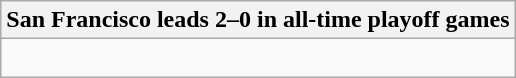<table class="wikitable collapsible collapsed">
<tr>
<th>San Francisco leads 2–0 in all-time playoff games</th>
</tr>
<tr>
<td><br>
</td>
</tr>
</table>
